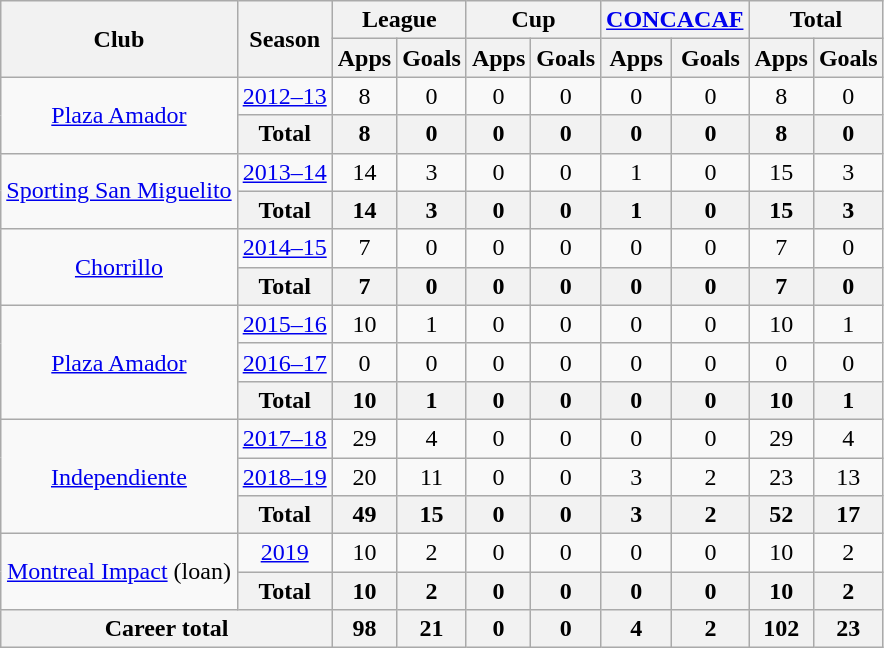<table class="wikitable" style="text-align: center;">
<tr>
<th rowspan="2">Club</th>
<th rowspan="2">Season</th>
<th colspan="2">League</th>
<th colspan="2">Cup</th>
<th colspan="2"><a href='#'>CONCACAF</a></th>
<th colspan="2">Total</th>
</tr>
<tr>
<th>Apps</th>
<th>Goals</th>
<th>Apps</th>
<th>Goals</th>
<th>Apps</th>
<th>Goals</th>
<th>Apps</th>
<th>Goals</th>
</tr>
<tr>
<td rowspan="2"><a href='#'>Plaza Amador</a></td>
<td><a href='#'>2012–13</a></td>
<td>8</td>
<td>0</td>
<td>0</td>
<td>0</td>
<td>0</td>
<td>0</td>
<td>8</td>
<td>0</td>
</tr>
<tr>
<th colspan="1">Total</th>
<th>8</th>
<th>0</th>
<th>0</th>
<th>0</th>
<th>0</th>
<th>0</th>
<th>8</th>
<th>0</th>
</tr>
<tr>
<td rowspan="2"><a href='#'>Sporting San Miguelito</a></td>
<td><a href='#'>2013–14</a></td>
<td>14</td>
<td>3</td>
<td>0</td>
<td>0</td>
<td>1</td>
<td>0</td>
<td>15</td>
<td>3</td>
</tr>
<tr>
<th colspan="1">Total</th>
<th>14</th>
<th>3</th>
<th>0</th>
<th>0</th>
<th>1</th>
<th>0</th>
<th>15</th>
<th>3</th>
</tr>
<tr>
<td rowspan="2"><a href='#'>Chorrillo</a></td>
<td><a href='#'>2014–15</a></td>
<td>7</td>
<td>0</td>
<td>0</td>
<td>0</td>
<td>0</td>
<td>0</td>
<td>7</td>
<td>0</td>
</tr>
<tr>
<th colspan="1">Total</th>
<th>7</th>
<th>0</th>
<th>0</th>
<th>0</th>
<th>0</th>
<th>0</th>
<th>7</th>
<th>0</th>
</tr>
<tr>
<td rowspan="3"><a href='#'>Plaza Amador</a></td>
<td><a href='#'>2015–16</a></td>
<td>10</td>
<td>1</td>
<td>0</td>
<td>0</td>
<td>0</td>
<td>0</td>
<td>10</td>
<td>1</td>
</tr>
<tr>
<td><a href='#'>2016–17</a></td>
<td>0</td>
<td>0</td>
<td>0</td>
<td>0</td>
<td>0</td>
<td>0</td>
<td>0</td>
<td>0</td>
</tr>
<tr>
<th colspan="1">Total</th>
<th>10</th>
<th>1</th>
<th>0</th>
<th>0</th>
<th>0</th>
<th>0</th>
<th>10</th>
<th>1</th>
</tr>
<tr>
<td rowspan="3"><a href='#'>Independiente</a></td>
<td><a href='#'>2017–18</a></td>
<td>29</td>
<td>4</td>
<td>0</td>
<td>0</td>
<td>0</td>
<td>0</td>
<td>29</td>
<td>4</td>
</tr>
<tr>
<td><a href='#'>2018–19</a></td>
<td>20</td>
<td>11</td>
<td>0</td>
<td>0</td>
<td>3</td>
<td>2</td>
<td>23</td>
<td>13</td>
</tr>
<tr>
<th colspan="1">Total</th>
<th>49</th>
<th>15</th>
<th>0</th>
<th>0</th>
<th>3</th>
<th>2</th>
<th>52</th>
<th>17</th>
</tr>
<tr>
<td rowspan="2"><a href='#'>Montreal Impact</a> (loan)</td>
<td><a href='#'>2019</a></td>
<td>10</td>
<td>2</td>
<td>0</td>
<td>0</td>
<td>0</td>
<td>0</td>
<td>10</td>
<td>2</td>
</tr>
<tr>
<th colspan="1">Total</th>
<th>10</th>
<th>2</th>
<th>0</th>
<th>0</th>
<th>0</th>
<th>0</th>
<th>10</th>
<th>2</th>
</tr>
<tr>
<th colspan="2">Career total</th>
<th>98</th>
<th>21</th>
<th>0</th>
<th>0</th>
<th>4</th>
<th>2</th>
<th>102</th>
<th>23</th>
</tr>
</table>
